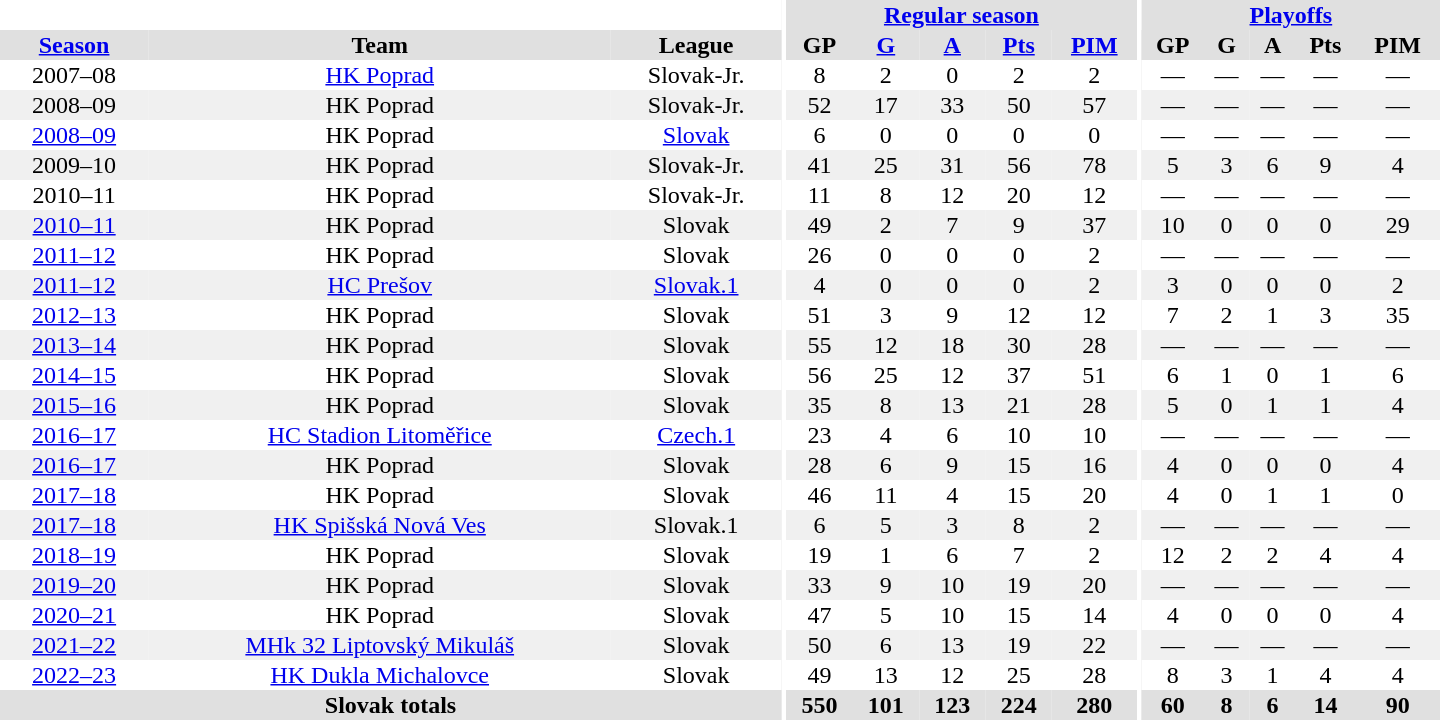<table border="0" cellpadding="1" cellspacing="0" style="text-align:center; width:60em">
<tr bgcolor="#e0e0e0">
<th colspan="3" bgcolor="#ffffff"></th>
<th rowspan="99" bgcolor="#ffffff"></th>
<th colspan="5"><a href='#'>Regular season</a></th>
<th rowspan="99" bgcolor="#ffffff"></th>
<th colspan="5"><a href='#'>Playoffs</a></th>
</tr>
<tr bgcolor="#e0e0e0">
<th><a href='#'>Season</a></th>
<th>Team</th>
<th>League</th>
<th>GP</th>
<th><a href='#'>G</a></th>
<th><a href='#'>A</a></th>
<th><a href='#'>Pts</a></th>
<th><a href='#'>PIM</a></th>
<th>GP</th>
<th>G</th>
<th>A</th>
<th>Pts</th>
<th>PIM</th>
</tr>
<tr>
<td>2007–08</td>
<td><a href='#'>HK Poprad</a></td>
<td>Slovak-Jr.</td>
<td>8</td>
<td>2</td>
<td>0</td>
<td>2</td>
<td>2</td>
<td>—</td>
<td>—</td>
<td>—</td>
<td>—</td>
<td>—</td>
</tr>
<tr bgcolor="#f0f0f0">
<td>2008–09</td>
<td>HK Poprad</td>
<td>Slovak-Jr.</td>
<td>52</td>
<td>17</td>
<td>33</td>
<td>50</td>
<td>57</td>
<td>—</td>
<td>—</td>
<td>—</td>
<td>—</td>
<td>—</td>
</tr>
<tr>
<td><a href='#'>2008–09</a></td>
<td>HK Poprad</td>
<td><a href='#'>Slovak</a></td>
<td>6</td>
<td>0</td>
<td>0</td>
<td>0</td>
<td>0</td>
<td>—</td>
<td>—</td>
<td>—</td>
<td>—</td>
<td>—</td>
</tr>
<tr bgcolor="#f0f0f0">
<td>2009–10</td>
<td>HK Poprad</td>
<td>Slovak-Jr.</td>
<td>41</td>
<td>25</td>
<td>31</td>
<td>56</td>
<td>78</td>
<td>5</td>
<td>3</td>
<td>6</td>
<td>9</td>
<td>4</td>
</tr>
<tr>
<td>2010–11</td>
<td>HK Poprad</td>
<td>Slovak-Jr.</td>
<td>11</td>
<td>8</td>
<td>12</td>
<td>20</td>
<td>12</td>
<td>—</td>
<td>—</td>
<td>—</td>
<td>—</td>
<td>—</td>
</tr>
<tr bgcolor="#f0f0f0">
<td><a href='#'>2010–11</a></td>
<td>HK Poprad</td>
<td>Slovak</td>
<td>49</td>
<td>2</td>
<td>7</td>
<td>9</td>
<td>37</td>
<td>10</td>
<td>0</td>
<td>0</td>
<td>0</td>
<td>29</td>
</tr>
<tr>
<td><a href='#'>2011–12</a></td>
<td>HK Poprad</td>
<td>Slovak</td>
<td>26</td>
<td>0</td>
<td>0</td>
<td>0</td>
<td>2</td>
<td>—</td>
<td>—</td>
<td>—</td>
<td>—</td>
<td>—</td>
</tr>
<tr bgcolor="#f0f0f0">
<td><a href='#'>2011–12</a></td>
<td><a href='#'>HC Prešov</a></td>
<td><a href='#'>Slovak.1</a></td>
<td>4</td>
<td>0</td>
<td>0</td>
<td>0</td>
<td>2</td>
<td>3</td>
<td>0</td>
<td>0</td>
<td>0</td>
<td>2</td>
</tr>
<tr>
<td><a href='#'>2012–13</a></td>
<td>HK Poprad</td>
<td>Slovak</td>
<td>51</td>
<td>3</td>
<td>9</td>
<td>12</td>
<td>12</td>
<td>7</td>
<td>2</td>
<td>1</td>
<td>3</td>
<td>35</td>
</tr>
<tr bgcolor="#f0f0f0">
<td><a href='#'>2013–14</a></td>
<td>HK Poprad</td>
<td>Slovak</td>
<td>55</td>
<td>12</td>
<td>18</td>
<td>30</td>
<td>28</td>
<td>—</td>
<td>—</td>
<td>—</td>
<td>—</td>
<td>—</td>
</tr>
<tr>
<td><a href='#'>2014–15</a></td>
<td>HK Poprad</td>
<td>Slovak</td>
<td>56</td>
<td>25</td>
<td>12</td>
<td>37</td>
<td>51</td>
<td>6</td>
<td>1</td>
<td>0</td>
<td>1</td>
<td>6</td>
</tr>
<tr bgcolor="#f0f0f0">
<td><a href='#'>2015–16</a></td>
<td>HK Poprad</td>
<td>Slovak</td>
<td>35</td>
<td>8</td>
<td>13</td>
<td>21</td>
<td>28</td>
<td>5</td>
<td>0</td>
<td>1</td>
<td>1</td>
<td>4</td>
</tr>
<tr>
<td><a href='#'>2016–17</a></td>
<td><a href='#'>HC Stadion Litoměřice</a></td>
<td><a href='#'>Czech.1</a></td>
<td>23</td>
<td>4</td>
<td>6</td>
<td>10</td>
<td>10</td>
<td>—</td>
<td>—</td>
<td>—</td>
<td>—</td>
<td>—</td>
</tr>
<tr bgcolor="#f0f0f0">
<td><a href='#'>2016–17</a></td>
<td>HK Poprad</td>
<td>Slovak</td>
<td>28</td>
<td>6</td>
<td>9</td>
<td>15</td>
<td>16</td>
<td>4</td>
<td>0</td>
<td>0</td>
<td>0</td>
<td>4</td>
</tr>
<tr>
<td><a href='#'>2017–18</a></td>
<td>HK Poprad</td>
<td>Slovak</td>
<td>46</td>
<td>11</td>
<td>4</td>
<td>15</td>
<td>20</td>
<td>4</td>
<td>0</td>
<td>1</td>
<td>1</td>
<td>0</td>
</tr>
<tr bgcolor="#f0f0f0">
<td><a href='#'>2017–18</a></td>
<td><a href='#'>HK Spišská Nová Ves</a></td>
<td>Slovak.1</td>
<td>6</td>
<td>5</td>
<td>3</td>
<td>8</td>
<td>2</td>
<td>—</td>
<td>—</td>
<td>—</td>
<td>—</td>
<td>—</td>
</tr>
<tr>
<td><a href='#'>2018–19</a></td>
<td>HK Poprad</td>
<td>Slovak</td>
<td>19</td>
<td>1</td>
<td>6</td>
<td>7</td>
<td>2</td>
<td>12</td>
<td>2</td>
<td>2</td>
<td>4</td>
<td>4</td>
</tr>
<tr bgcolor="#f0f0f0">
<td><a href='#'>2019–20</a></td>
<td>HK Poprad</td>
<td>Slovak</td>
<td>33</td>
<td>9</td>
<td>10</td>
<td>19</td>
<td>20</td>
<td>—</td>
<td>—</td>
<td>—</td>
<td>—</td>
<td>—</td>
</tr>
<tr>
<td><a href='#'>2020–21</a></td>
<td>HK Poprad</td>
<td>Slovak</td>
<td>47</td>
<td>5</td>
<td>10</td>
<td>15</td>
<td>14</td>
<td>4</td>
<td>0</td>
<td>0</td>
<td>0</td>
<td>4</td>
</tr>
<tr bgcolor="#f0f0f0">
<td><a href='#'>2021–22</a></td>
<td><a href='#'>MHk 32 Liptovský Mikuláš</a></td>
<td>Slovak</td>
<td>50</td>
<td>6</td>
<td>13</td>
<td>19</td>
<td>22</td>
<td>—</td>
<td>—</td>
<td>—</td>
<td>—</td>
<td>—</td>
</tr>
<tr>
<td><a href='#'>2022–23</a></td>
<td><a href='#'>HK Dukla Michalovce</a></td>
<td>Slovak</td>
<td>49</td>
<td>13</td>
<td>12</td>
<td>25</td>
<td>28</td>
<td>8</td>
<td>3</td>
<td>1</td>
<td>4</td>
<td>4</td>
</tr>
<tr bgcolor="#e0e0e0">
<th colspan="3">Slovak totals</th>
<th>550</th>
<th>101</th>
<th>123</th>
<th>224</th>
<th>280</th>
<th>60</th>
<th>8</th>
<th>6</th>
<th>14</th>
<th>90</th>
</tr>
</table>
